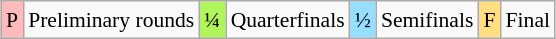<table class="wikitable" style="margin:0.5em auto; font-size:90%; line-height:1.25em;">
<tr>
<td bgcolor="#FFBBBB" align=center>P</td>
<td>Preliminary rounds</td>
<td bgcolor="#AFF55B" align=center>¼</td>
<td>Quarterfinals</td>
<td bgcolor="#97DEFF" align=center>½</td>
<td>Semifinals</td>
<td bgcolor="#FFDF80" align=center>F</td>
<td>Final</td>
</tr>
</table>
